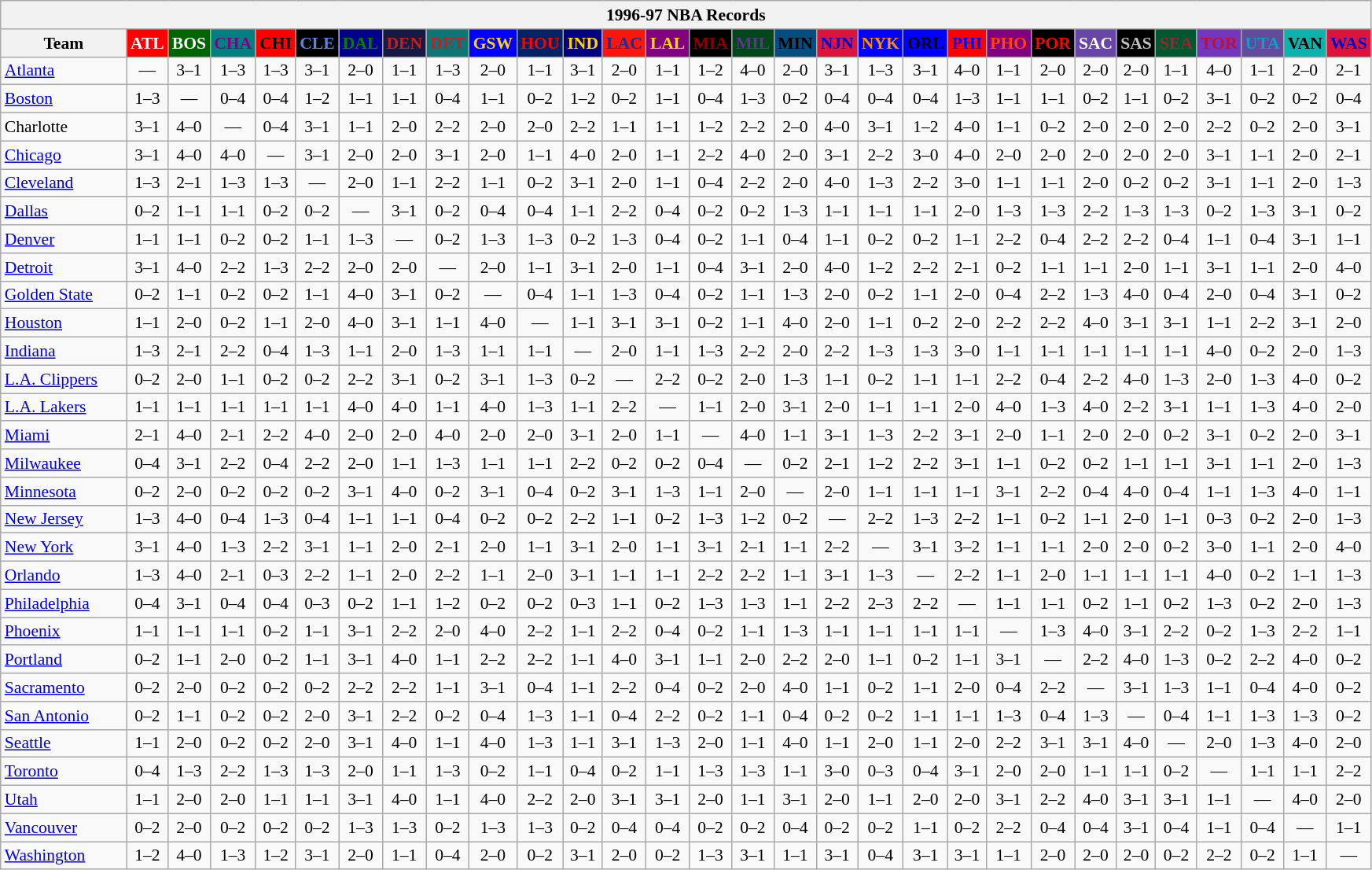<table class="wikitable" style="font-size:90%; text-align:center;">
<tr>
<th colspan=30>1996-97 NBA Records</th>
</tr>
<tr>
<th width=100>Team</th>
<th style="background:#FF0000;color:#FFFFFF;width=35">ATL</th>
<th style="background:#006400;color:#FFFFFF;width=35">BOS</th>
<th style="background:#008080;color:#800080;width=35">CHA</th>
<th style="background:#FF0000;color:#000000;width=35">CHI</th>
<th style="background:#000000;color:#5787DC;width=35">CLE</th>
<th style="background:#00008B;color:#008000;width=35">DAL</th>
<th style="background:#141A44;color:#BC2224;width=35">DEN</th>
<th style="background:#0C7674;color:#BB222C;width=35">DET</th>
<th style="background:#0000FF;color:#FFD700;width=35">GSW</th>
<th style="background:#002366;color:#FF0000;width=35">HOU</th>
<th style="background:#000080;color:#FFD700;width=35">IND</th>
<th style="background:#F9160D;color:#1A2E8B;width=35">LAC</th>
<th style="background:#800080;color:#FFD700;width=35">LAL</th>
<th style="background:#000000;color:#8B0000;width=35">MIA</th>
<th style="background:#00471B;color:#5C378A;width=35">MIL</th>
<th style="background:#044D80;color:#000000;width=35">MIN</th>
<th style="background:#DC143C;color:#0000CD;width=35">NJN</th>
<th style="background:#0000FF;color:#FF8C00;width=35">NYK</th>
<th style="background:#0000FF;color:#000000;width=35">ORL</th>
<th style="background:#FF0000;color:#0000FF;width=35">PHI</th>
<th style="background:#800080;color:#FF4500;width=35">PHO</th>
<th style="background:#000000;color:#FF0000;width=35">POR</th>
<th style="background:#6846A8;color:#FFFFFF;width=35">SAC</th>
<th style="background:#000000;color:#C0C0C0;width=35">SAS</th>
<th style="background:#005831;color:#992634;width=35">SEA</th>
<th style="background:#7436BF;color:#BE0F34;width=35">TOR</th>
<th style="background:#644A9C;color:#149BC7;width=35">UTA</th>
<th style="background:#0CB2AC;color:#000000;width=35">VAN</th>
<th style="background:#DC143C;color:#0000CD;width=35">WAS</th>
</tr>
<tr>
<td style="text-align:left;"><a href='#'>Atlanta</a></td>
<td>—</td>
<td>3–1</td>
<td>1–3</td>
<td>1–3</td>
<td>3–1</td>
<td>2–0</td>
<td>1–1</td>
<td>1–3</td>
<td>2–0</td>
<td>1–1</td>
<td>3–1</td>
<td>2–0</td>
<td>1–1</td>
<td>1–2</td>
<td>4–0</td>
<td>2–0</td>
<td>3–1</td>
<td>1–3</td>
<td>3–1</td>
<td>4–0</td>
<td>1–1</td>
<td>2–0</td>
<td>2–0</td>
<td>2–0</td>
<td>1–1</td>
<td>4–0</td>
<td>1–1</td>
<td>2–0</td>
<td>2–1</td>
</tr>
<tr>
<td style="text-align:left;"><a href='#'>Boston</a></td>
<td>1–3</td>
<td>—</td>
<td>0–4</td>
<td>0–4</td>
<td>1–2</td>
<td>1–1</td>
<td>1–1</td>
<td>0–4</td>
<td>1–1</td>
<td>0–2</td>
<td>1–2</td>
<td>0–2</td>
<td>1–1</td>
<td>0–4</td>
<td>1–3</td>
<td>0–2</td>
<td>0–4</td>
<td>0–4</td>
<td>0–4</td>
<td>1–3</td>
<td>1–1</td>
<td>1–1</td>
<td>0–2</td>
<td>1–1</td>
<td>0–2</td>
<td>3–1</td>
<td>0–2</td>
<td>0–2</td>
<td>0–4</td>
</tr>
<tr>
<td style="text-align:left;">Charlotte</td>
<td>3–1</td>
<td>4–0</td>
<td>—</td>
<td>0–4</td>
<td>3–1</td>
<td>1–1</td>
<td>2–0</td>
<td>2–2</td>
<td>2–0</td>
<td>2–0</td>
<td>2–2</td>
<td>1–1</td>
<td>1–1</td>
<td>1–2</td>
<td>2–2</td>
<td>2–0</td>
<td>4–0</td>
<td>3–1</td>
<td>1–2</td>
<td>4–0</td>
<td>1–1</td>
<td>0–2</td>
<td>2–0</td>
<td>2–0</td>
<td>2–0</td>
<td>2–2</td>
<td>0–2</td>
<td>2–0</td>
<td>3–1</td>
</tr>
<tr>
<td style="text-align:left;"><a href='#'>Chicago</a></td>
<td>3–1</td>
<td>4–0</td>
<td>4–0</td>
<td>—</td>
<td>3–1</td>
<td>2–0</td>
<td>2–0</td>
<td>3–1</td>
<td>2–0</td>
<td>1–1</td>
<td>4–0</td>
<td>2–0</td>
<td>1–1</td>
<td>2–2</td>
<td>4–0</td>
<td>2–0</td>
<td>3–1</td>
<td>2–2</td>
<td>3–0</td>
<td>4–0</td>
<td>2–0</td>
<td>2–0</td>
<td>2–0</td>
<td>2–0</td>
<td>2–0</td>
<td>3–1</td>
<td>1–1</td>
<td>2–0</td>
<td>2–1</td>
</tr>
<tr>
<td style="text-align:left;"><a href='#'>Cleveland</a></td>
<td>1–3</td>
<td>2–1</td>
<td>1–3</td>
<td>1–3</td>
<td>—</td>
<td>2–0</td>
<td>1–1</td>
<td>2–2</td>
<td>1–1</td>
<td>0–2</td>
<td>3–1</td>
<td>2–0</td>
<td>1–1</td>
<td>0–4</td>
<td>2–2</td>
<td>2–0</td>
<td>4–0</td>
<td>1–3</td>
<td>2–2</td>
<td>3–0</td>
<td>1–1</td>
<td>1–1</td>
<td>2–0</td>
<td>0–2</td>
<td>0–2</td>
<td>3–1</td>
<td>1–1</td>
<td>2–0</td>
<td>1–3</td>
</tr>
<tr>
<td style="text-align:left;"><a href='#'>Dallas</a></td>
<td>0–2</td>
<td>1–1</td>
<td>1–1</td>
<td>0–2</td>
<td>0–2</td>
<td>—</td>
<td>3–1</td>
<td>0–2</td>
<td>0–4</td>
<td>0–4</td>
<td>1–1</td>
<td>2–2</td>
<td>0–4</td>
<td>0–2</td>
<td>0–2</td>
<td>1–3</td>
<td>1–1</td>
<td>1–1</td>
<td>1–1</td>
<td>2–0</td>
<td>1–3</td>
<td>1–3</td>
<td>2–2</td>
<td>1–3</td>
<td>1–3</td>
<td>0–2</td>
<td>1–3</td>
<td>3–1</td>
<td>0–2</td>
</tr>
<tr>
<td style="text-align:left;"><a href='#'>Denver</a></td>
<td>1–1</td>
<td>1–1</td>
<td>0–2</td>
<td>0–2</td>
<td>1–1</td>
<td>1–3</td>
<td>—</td>
<td>0–2</td>
<td>1–3</td>
<td>1–3</td>
<td>0–2</td>
<td>1–3</td>
<td>0–4</td>
<td>0–2</td>
<td>1–1</td>
<td>0–4</td>
<td>1–1</td>
<td>0–2</td>
<td>0–2</td>
<td>1–1</td>
<td>2–2</td>
<td>0–4</td>
<td>2–2</td>
<td>2–2</td>
<td>0–4</td>
<td>1–1</td>
<td>0–4</td>
<td>3–1</td>
<td>1–1</td>
</tr>
<tr>
<td style="text-align:left;"><a href='#'>Detroit</a></td>
<td>3–1</td>
<td>4–0</td>
<td>2–2</td>
<td>1–3</td>
<td>2–2</td>
<td>2–0</td>
<td>2–0</td>
<td>—</td>
<td>2–0</td>
<td>1–1</td>
<td>3–1</td>
<td>2–0</td>
<td>1–1</td>
<td>0–4</td>
<td>3–1</td>
<td>2–0</td>
<td>4–0</td>
<td>1–2</td>
<td>2–2</td>
<td>2–1</td>
<td>0–2</td>
<td>1–1</td>
<td>1–1</td>
<td>2–0</td>
<td>1–1</td>
<td>3–1</td>
<td>1–1</td>
<td>2–0</td>
<td>4–0</td>
</tr>
<tr>
<td style="text-align:left;"><a href='#'>Golden State</a></td>
<td>0–2</td>
<td>1–1</td>
<td>0–2</td>
<td>0–2</td>
<td>1–1</td>
<td>4–0</td>
<td>3–1</td>
<td>0–2</td>
<td>—</td>
<td>0–4</td>
<td>1–1</td>
<td>1–3</td>
<td>0–4</td>
<td>0–2</td>
<td>1–1</td>
<td>1–3</td>
<td>2–0</td>
<td>0–2</td>
<td>1–1</td>
<td>2–0</td>
<td>0–4</td>
<td>2–2</td>
<td>1–3</td>
<td>4–0</td>
<td>0–4</td>
<td>2–0</td>
<td>0–4</td>
<td>3–1</td>
<td>0–2</td>
</tr>
<tr>
<td style="text-align:left;"><a href='#'>Houston</a></td>
<td>1–1</td>
<td>2–0</td>
<td>0–2</td>
<td>1–1</td>
<td>2–0</td>
<td>4–0</td>
<td>3–1</td>
<td>1–1</td>
<td>4–0</td>
<td>—</td>
<td>1–1</td>
<td>3–1</td>
<td>3–1</td>
<td>0–2</td>
<td>1–1</td>
<td>4–0</td>
<td>2–0</td>
<td>1–1</td>
<td>0–2</td>
<td>2–0</td>
<td>2–2</td>
<td>2–2</td>
<td>4–0</td>
<td>3–1</td>
<td>3–1</td>
<td>1–1</td>
<td>2–2</td>
<td>3–1</td>
<td>2–0</td>
</tr>
<tr>
<td style="text-align:left;"><a href='#'>Indiana</a></td>
<td>1–3</td>
<td>2–1</td>
<td>2–2</td>
<td>0–4</td>
<td>1–3</td>
<td>1–1</td>
<td>2–0</td>
<td>1–3</td>
<td>1–1</td>
<td>1–1</td>
<td>—</td>
<td>2–0</td>
<td>1–1</td>
<td>1–3</td>
<td>2–2</td>
<td>2–0</td>
<td>2–2</td>
<td>1–3</td>
<td>1–3</td>
<td>3–0</td>
<td>1–1</td>
<td>1–1</td>
<td>1–1</td>
<td>1–1</td>
<td>1–1</td>
<td>4–0</td>
<td>0–2</td>
<td>2–0</td>
<td>1–3</td>
</tr>
<tr>
<td style="text-align:left;"><a href='#'>L.A. Clippers</a></td>
<td>0–2</td>
<td>2–0</td>
<td>1–1</td>
<td>0–2</td>
<td>0–2</td>
<td>2–2</td>
<td>3–1</td>
<td>0–2</td>
<td>3–1</td>
<td>1–3</td>
<td>0–2</td>
<td>—</td>
<td>2–2</td>
<td>0–2</td>
<td>2–0</td>
<td>1–3</td>
<td>1–1</td>
<td>0–2</td>
<td>1–1</td>
<td>1–1</td>
<td>2–2</td>
<td>0–4</td>
<td>2–2</td>
<td>4–0</td>
<td>1–3</td>
<td>2–0</td>
<td>1–3</td>
<td>4–0</td>
<td>0–2</td>
</tr>
<tr>
<td style="text-align:left;"><a href='#'>L.A. Lakers</a></td>
<td>1–1</td>
<td>1–1</td>
<td>1–1</td>
<td>1–1</td>
<td>1–1</td>
<td>4–0</td>
<td>4–0</td>
<td>1–1</td>
<td>4–0</td>
<td>1–3</td>
<td>1–1</td>
<td>2–2</td>
<td>—</td>
<td>1–1</td>
<td>2–0</td>
<td>3–1</td>
<td>2–0</td>
<td>1–1</td>
<td>1–1</td>
<td>2–0</td>
<td>4–0</td>
<td>1–3</td>
<td>4–0</td>
<td>2–2</td>
<td>3–1</td>
<td>1–1</td>
<td>1–3</td>
<td>4–0</td>
<td>2–0</td>
</tr>
<tr>
<td style="text-align:left;"><a href='#'>Miami</a></td>
<td>2–1</td>
<td>4–0</td>
<td>2–1</td>
<td>2–2</td>
<td>4–0</td>
<td>2–0</td>
<td>2–0</td>
<td>4–0</td>
<td>2–0</td>
<td>2–0</td>
<td>3–1</td>
<td>2–0</td>
<td>1–1</td>
<td>—</td>
<td>4–0</td>
<td>1–1</td>
<td>3–1</td>
<td>1–3</td>
<td>2–2</td>
<td>3–1</td>
<td>2–0</td>
<td>1–1</td>
<td>2–0</td>
<td>2–0</td>
<td>0–2</td>
<td>3–1</td>
<td>0–2</td>
<td>2–0</td>
<td>3–1</td>
</tr>
<tr>
<td style="text-align:left;"><a href='#'>Milwaukee</a></td>
<td>0–4</td>
<td>3–1</td>
<td>2–2</td>
<td>0–4</td>
<td>2–2</td>
<td>2–0</td>
<td>1–1</td>
<td>1–3</td>
<td>1–1</td>
<td>1–1</td>
<td>2–2</td>
<td>0–2</td>
<td>0–2</td>
<td>0–4</td>
<td>—</td>
<td>0–2</td>
<td>2–1</td>
<td>1–2</td>
<td>2–2</td>
<td>3–1</td>
<td>1–1</td>
<td>0–2</td>
<td>0–2</td>
<td>1–1</td>
<td>1–1</td>
<td>3–1</td>
<td>1–1</td>
<td>2–0</td>
<td>1–3</td>
</tr>
<tr>
<td style="text-align:left;"><a href='#'>Minnesota</a></td>
<td>0–2</td>
<td>2–0</td>
<td>0–2</td>
<td>0–2</td>
<td>0–2</td>
<td>3–1</td>
<td>4–0</td>
<td>0–2</td>
<td>3–1</td>
<td>0–4</td>
<td>0–2</td>
<td>3–1</td>
<td>1–3</td>
<td>1–1</td>
<td>2–0</td>
<td>—</td>
<td>2–0</td>
<td>1–1</td>
<td>1–1</td>
<td>1–1</td>
<td>3–1</td>
<td>2–2</td>
<td>0–4</td>
<td>4–0</td>
<td>0–4</td>
<td>1–1</td>
<td>1–3</td>
<td>4–0</td>
<td>1–1</td>
</tr>
<tr>
<td style="text-align:left;"><a href='#'>New Jersey</a></td>
<td>1–3</td>
<td>4–0</td>
<td>0–4</td>
<td>1–3</td>
<td>0–4</td>
<td>1–1</td>
<td>1–1</td>
<td>0–4</td>
<td>0–2</td>
<td>0–2</td>
<td>2–2</td>
<td>1–1</td>
<td>0–2</td>
<td>1–3</td>
<td>1–2</td>
<td>0–2</td>
<td>—</td>
<td>2–2</td>
<td>1–3</td>
<td>2–2</td>
<td>1–1</td>
<td>0–2</td>
<td>1–1</td>
<td>2–0</td>
<td>1–1</td>
<td>0–3</td>
<td>0–2</td>
<td>2–0</td>
<td>1–3</td>
</tr>
<tr>
<td style="text-align:left;"><a href='#'>New York</a></td>
<td>3–1</td>
<td>4–0</td>
<td>1–3</td>
<td>2–2</td>
<td>3–1</td>
<td>1–1</td>
<td>2–0</td>
<td>2–1</td>
<td>2–0</td>
<td>1–1</td>
<td>3–1</td>
<td>2–0</td>
<td>1–1</td>
<td>3–1</td>
<td>2–1</td>
<td>1–1</td>
<td>2–2</td>
<td>—</td>
<td>3–1</td>
<td>3–2</td>
<td>1–1</td>
<td>1–1</td>
<td>2–0</td>
<td>2–0</td>
<td>0–2</td>
<td>3–0</td>
<td>1–1</td>
<td>2–0</td>
<td>4–0</td>
</tr>
<tr>
<td style="text-align:left;"><a href='#'>Orlando</a></td>
<td>1–3</td>
<td>4–0</td>
<td>2–1</td>
<td>0–3</td>
<td>2–2</td>
<td>1–1</td>
<td>2–0</td>
<td>2–2</td>
<td>1–1</td>
<td>2–0</td>
<td>3–1</td>
<td>1–1</td>
<td>1–1</td>
<td>2–2</td>
<td>2–2</td>
<td>1–1</td>
<td>3–1</td>
<td>1–3</td>
<td>—</td>
<td>2–2</td>
<td>1–1</td>
<td>2–0</td>
<td>1–1</td>
<td>1–1</td>
<td>1–1</td>
<td>4–0</td>
<td>0–2</td>
<td>1–1</td>
<td>1–3</td>
</tr>
<tr>
<td style="text-align:left;"><a href='#'>Philadelphia</a></td>
<td>0–4</td>
<td>3–1</td>
<td>0–4</td>
<td>0–4</td>
<td>0–3</td>
<td>0–2</td>
<td>1–1</td>
<td>1–2</td>
<td>0–2</td>
<td>0–2</td>
<td>0–3</td>
<td>1–1</td>
<td>0–2</td>
<td>1–3</td>
<td>1–3</td>
<td>1–1</td>
<td>2–2</td>
<td>2–3</td>
<td>2–2</td>
<td>—</td>
<td>1–1</td>
<td>1–1</td>
<td>0–2</td>
<td>1–1</td>
<td>0–2</td>
<td>1–3</td>
<td>0–2</td>
<td>2–0</td>
<td>1–3</td>
</tr>
<tr>
<td style="text-align:left;"><a href='#'>Phoenix</a></td>
<td>1–1</td>
<td>1–1</td>
<td>1–1</td>
<td>0–2</td>
<td>1–1</td>
<td>3–1</td>
<td>2–2</td>
<td>2–0</td>
<td>4–0</td>
<td>2–2</td>
<td>1–1</td>
<td>2–2</td>
<td>0–4</td>
<td>0–2</td>
<td>1–1</td>
<td>1–3</td>
<td>1–1</td>
<td>1–1</td>
<td>1–1</td>
<td>1–1</td>
<td>—</td>
<td>1–3</td>
<td>4–0</td>
<td>3–1</td>
<td>2–2</td>
<td>0–2</td>
<td>1–3</td>
<td>2–2</td>
<td>1–1</td>
</tr>
<tr>
<td style="text-align:left;"><a href='#'>Portland</a></td>
<td>0–2</td>
<td>1–1</td>
<td>2–0</td>
<td>0–2</td>
<td>1–1</td>
<td>3–1</td>
<td>4–0</td>
<td>1–1</td>
<td>2–2</td>
<td>2–2</td>
<td>1–1</td>
<td>4–0</td>
<td>3–1</td>
<td>1–1</td>
<td>2–0</td>
<td>2–2</td>
<td>2–0</td>
<td>1–1</td>
<td>0–2</td>
<td>1–1</td>
<td>3–1</td>
<td>—</td>
<td>2–2</td>
<td>4–0</td>
<td>1–3</td>
<td>0–2</td>
<td>2–2</td>
<td>4–0</td>
<td>0–2</td>
</tr>
<tr>
<td style="text-align:left;"><a href='#'>Sacramento</a></td>
<td>0–2</td>
<td>2–0</td>
<td>0–2</td>
<td>0–2</td>
<td>0–2</td>
<td>2–2</td>
<td>2–2</td>
<td>1–1</td>
<td>3–1</td>
<td>0–4</td>
<td>1–1</td>
<td>2–2</td>
<td>0–4</td>
<td>0–2</td>
<td>2–0</td>
<td>4–0</td>
<td>1–1</td>
<td>0–2</td>
<td>1–1</td>
<td>2–0</td>
<td>0–4</td>
<td>2–2</td>
<td>—</td>
<td>3–1</td>
<td>1–3</td>
<td>1–1</td>
<td>0–4</td>
<td>4–0</td>
<td>0–2</td>
</tr>
<tr>
<td style="text-align:left;"><a href='#'>San Antonio</a></td>
<td>0–2</td>
<td>1–1</td>
<td>0–2</td>
<td>0–2</td>
<td>2–0</td>
<td>3–1</td>
<td>2–2</td>
<td>0–2</td>
<td>0–4</td>
<td>1–3</td>
<td>1–1</td>
<td>0–4</td>
<td>2–2</td>
<td>0–2</td>
<td>1–1</td>
<td>0–4</td>
<td>0–2</td>
<td>0–2</td>
<td>1–1</td>
<td>1–1</td>
<td>1–3</td>
<td>0–4</td>
<td>1–3</td>
<td>—</td>
<td>0–4</td>
<td>1–1</td>
<td>1–3</td>
<td>1–3</td>
<td>0–2</td>
</tr>
<tr>
<td style="text-align:left;"><a href='#'>Seattle</a></td>
<td>1–1</td>
<td>2–0</td>
<td>0–2</td>
<td>0–2</td>
<td>2–0</td>
<td>3–1</td>
<td>4–0</td>
<td>1–1</td>
<td>4–0</td>
<td>1–3</td>
<td>1–1</td>
<td>3–1</td>
<td>1–3</td>
<td>2–0</td>
<td>1–1</td>
<td>4–0</td>
<td>1–1</td>
<td>2–0</td>
<td>1–1</td>
<td>2–0</td>
<td>2–2</td>
<td>3–1</td>
<td>3–1</td>
<td>4–0</td>
<td>—</td>
<td>2–0</td>
<td>1–3</td>
<td>4–0</td>
<td>2–0</td>
</tr>
<tr>
<td style="text-align:left;"><a href='#'>Toronto</a></td>
<td>0–4</td>
<td>1–3</td>
<td>2–2</td>
<td>1–3</td>
<td>1–3</td>
<td>2–0</td>
<td>1–1</td>
<td>1–3</td>
<td>0–2</td>
<td>1–1</td>
<td>0–4</td>
<td>0–2</td>
<td>1–1</td>
<td>1–3</td>
<td>1–3</td>
<td>1–1</td>
<td>3–0</td>
<td>0–3</td>
<td>0–4</td>
<td>3–1</td>
<td>2–0</td>
<td>2–0</td>
<td>1–1</td>
<td>1–1</td>
<td>0–2</td>
<td>—</td>
<td>1–1</td>
<td>1–1</td>
<td>2–2</td>
</tr>
<tr>
<td style="text-align:left;"><a href='#'>Utah</a></td>
<td>1–1</td>
<td>2–0</td>
<td>2–0</td>
<td>1–1</td>
<td>1–1</td>
<td>3–1</td>
<td>4–0</td>
<td>1–1</td>
<td>4–0</td>
<td>2–2</td>
<td>2–0</td>
<td>3–1</td>
<td>3–1</td>
<td>2–0</td>
<td>1–1</td>
<td>3–1</td>
<td>2–0</td>
<td>1–1</td>
<td>2–0</td>
<td>2–0</td>
<td>3–1</td>
<td>2–2</td>
<td>4–0</td>
<td>3–1</td>
<td>3–1</td>
<td>1–1</td>
<td>—</td>
<td>4–0</td>
<td>2–0</td>
</tr>
<tr>
<td style="text-align:left;"><a href='#'>Vancouver</a></td>
<td>0–2</td>
<td>2–0</td>
<td>0–2</td>
<td>0–2</td>
<td>0–2</td>
<td>1–3</td>
<td>1–3</td>
<td>0–2</td>
<td>1–3</td>
<td>1–3</td>
<td>0–2</td>
<td>0–4</td>
<td>0–4</td>
<td>0–2</td>
<td>0–2</td>
<td>0–4</td>
<td>0–2</td>
<td>0–2</td>
<td>1–1</td>
<td>0–2</td>
<td>2–2</td>
<td>0–4</td>
<td>0–4</td>
<td>3–1</td>
<td>0–4</td>
<td>1–1</td>
<td>0–4</td>
<td>—</td>
<td>1–1</td>
</tr>
<tr>
<td style="text-align:left;"><a href='#'>Washington</a></td>
<td>1–2</td>
<td>4–0</td>
<td>1–3</td>
<td>1–2</td>
<td>3–1</td>
<td>2–0</td>
<td>1–1</td>
<td>0–4</td>
<td>2–0</td>
<td>0–2</td>
<td>3–1</td>
<td>2–0</td>
<td>0–2</td>
<td>1–3</td>
<td>3–1</td>
<td>1–1</td>
<td>3–1</td>
<td>0–4</td>
<td>3–1</td>
<td>3–1</td>
<td>1–1</td>
<td>2–0</td>
<td>2–0</td>
<td>2–0</td>
<td>0–2</td>
<td>2–2</td>
<td>0–2</td>
<td>1–1</td>
<td>—</td>
</tr>
</table>
